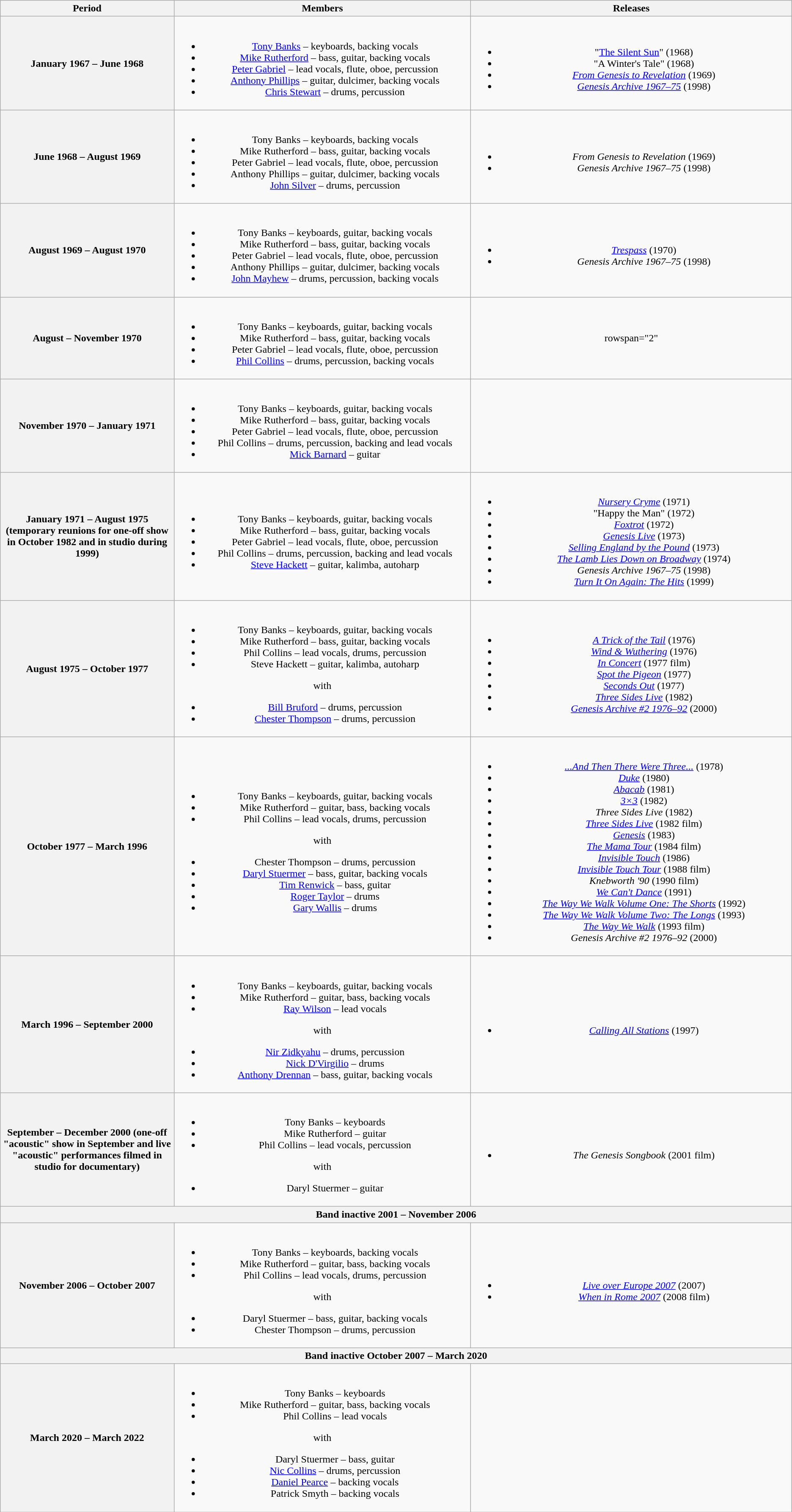<table class="wikitable plainrowheaders" style="text-align:center;">
<tr>
<th scope="col" style="width:28em;">Period</th>
<th scope="col" style="width:52em;">Members</th>
<th scope="col" style="width:57em;">Releases</th>
</tr>
<tr>
<th scope="col">January 1967 – June 1968</th>
<td><br><ul><li><a href='#'>Tony Banks</a> – keyboards, backing vocals</li><li><a href='#'>Mike Rutherford</a> – bass, guitar, backing vocals</li><li><a href='#'>Peter Gabriel</a> – lead vocals, flute, oboe, percussion</li><li><a href='#'>Anthony Phillips</a> – guitar, dulcimer, backing vocals</li><li><a href='#'>Chris Stewart</a> – drums, percussion</li></ul></td>
<td><br><ul><li>"<a href='#'>The Silent Sun</a>" (1968)</li><li>"A Winter's Tale" (1968)</li><li><em><a href='#'>From Genesis to Revelation</a></em> (1969) </li><li><em><a href='#'>Genesis Archive 1967–75</a></em> (1998) </li></ul></td>
</tr>
<tr>
<th scope="col">June 1968 – August 1969</th>
<td><br><ul><li>Tony Banks – keyboards, backing vocals</li><li>Mike Rutherford – bass, guitar, backing vocals</li><li>Peter Gabriel – lead vocals, flute, oboe, percussion</li><li>Anthony Phillips – guitar, dulcimer, backing vocals</li><li><a href='#'>John Silver</a> – drums, percussion</li></ul></td>
<td><br><ul><li><em>From Genesis to Revelation</em> (1969) </li><li><em>Genesis Archive 1967–75</em> (1998) </li></ul></td>
</tr>
<tr>
<th scope="col">August 1969 – August 1970</th>
<td><br><ul><li>Tony Banks – keyboards, guitar, backing vocals</li><li>Mike Rutherford – bass, guitar, backing vocals</li><li>Peter Gabriel – lead vocals, flute, oboe, percussion</li><li>Anthony Phillips – guitar, dulcimer, backing vocals</li><li><a href='#'>John Mayhew</a> – drums, percussion, backing vocals</li></ul></td>
<td><br><ul><li><em><a href='#'>Trespass</a></em> (1970)</li><li><em>Genesis Archive 1967–75</em> (1998) </li></ul></td>
</tr>
<tr>
<th scope="col">August – November 1970</th>
<td><br><ul><li>Tony Banks – keyboards, guitar, backing vocals</li><li>Mike Rutherford – bass, guitar, backing vocals</li><li>Peter Gabriel – lead vocals, flute, oboe, percussion</li><li><a href='#'>Phil Collins</a> – drums, percussion, backing vocals</li></ul></td>
<td>rowspan="2" </td>
</tr>
<tr>
<th scope="col">November 1970 – January 1971</th>
<td><br><ul><li>Tony Banks – keyboards, guitar, backing vocals</li><li>Mike Rutherford – bass, guitar, backing vocals</li><li>Peter Gabriel – lead vocals, flute, oboe, percussion</li><li>Phil Collins – drums, percussion, backing and lead vocals</li><li><a href='#'>Mick Barnard</a> – guitar</li></ul></td>
</tr>
<tr>
<th scope="col">January 1971 – August 1975 (temporary reunions for one-off show in October 1982 and in studio during 1999)</th>
<td><br><ul><li>Tony Banks – keyboards, guitar, backing vocals</li><li>Mike Rutherford – bass, guitar, backing vocals</li><li>Peter Gabriel – lead vocals, flute, oboe, percussion</li><li>Phil Collins – drums, percussion, backing and lead vocals</li><li><a href='#'>Steve Hackett</a> – guitar, kalimba, autoharp</li></ul></td>
<td><br><ul><li><em><a href='#'>Nursery Cryme</a></em> (1971)</li><li>"Happy the Man" (1972)</li><li><em><a href='#'>Foxtrot</a></em> (1972)</li><li><em><a href='#'>Genesis Live</a></em> (1973)</li><li><em><a href='#'>Selling England by the Pound</a></em> (1973)</li><li><em><a href='#'>The Lamb Lies Down on Broadway</a></em> (1974)</li><li><em>Genesis Archive 1967–75</em> (1998) </li><li><em><a href='#'>Turn It On Again: The Hits</a></em> (1999) </li></ul></td>
</tr>
<tr>
<th scope="col">August 1975 – October 1977</th>
<td><br><ul><li>Tony Banks – keyboards, guitar, backing vocals</li><li>Mike Rutherford – bass, guitar, backing vocals</li><li>Phil Collins – lead vocals, drums, percussion</li><li>Steve Hackett – guitar, kalimba, autoharp</li></ul>with<ul><li><a href='#'>Bill Bruford</a> – drums, percussion </li><li><a href='#'>Chester Thompson</a> – drums, percussion </li></ul></td>
<td><br><ul><li><em><a href='#'>A Trick of the Tail</a></em> (1976)</li><li><em><a href='#'>Wind & Wuthering</a></em> (1976)</li><li><em><a href='#'>In Concert</a></em> (1977 film) </li><li><em><a href='#'>Spot the Pigeon</a></em> (1977)</li><li><em><a href='#'>Seconds Out</a></em> (1977) </li><li><em><a href='#'>Three Sides Live</a></em> (1982) </li><li><em><a href='#'>Genesis Archive #2 1976–92</a></em> (2000) </li></ul></td>
</tr>
<tr>
<th scope="col">October 1977 – March 1996</th>
<td><br><ul><li>Tony Banks – keyboards, guitar, backing vocals</li><li>Mike Rutherford – guitar, bass, backing vocals</li><li>Phil Collins – lead vocals, drums, percussion</li></ul>with<ul><li>Chester Thompson – drums, percussion </li><li><a href='#'>Daryl Stuermer</a> – bass, guitar, backing vocals </li><li><a href='#'>Tim Renwick</a> – bass, guitar </li><li><a href='#'>Roger Taylor</a> – drums </li><li><a href='#'>Gary Wallis</a> – drums </li></ul></td>
<td><br><ul><li><em><a href='#'>...And Then There Were Three...</a></em> (1978)</li><li><em><a href='#'>Duke</a></em> (1980)</li><li><em><a href='#'>Abacab</a></em> (1981)</li><li><em><a href='#'>3×3</a></em> (1982)</li><li><em>Three Sides Live</em> (1982) </li><li><em><a href='#'>Three Sides Live</a></em> (1982 film) </li><li><em><a href='#'>Genesis</a></em> (1983)</li><li><em><a href='#'>The Mama Tour</a></em> (1984 film) </li><li><em><a href='#'>Invisible Touch</a></em> (1986)</li><li><em><a href='#'>Invisible Touch Tour</a></em> (1988 film) </li><li><em>Knebworth '90</em> (1990 film) </li><li><em><a href='#'>We Can't Dance</a></em> (1991)</li><li><em><a href='#'>The Way We Walk Volume One: The Shorts</a></em> (1992) </li><li><em><a href='#'>The Way We Walk Volume Two: The Longs</a></em> (1993) </li><li><em> <a href='#'>The Way We Walk</a></em> (1993 film) </li><li><em>Genesis Archive #2 1976–92</em> (2000) </li></ul></td>
</tr>
<tr>
<th scope="col">March 1996 – September 2000</th>
<td><br><ul><li>Tony Banks – keyboards, guitar, backing vocals</li><li>Mike Rutherford – guitar, bass, backing vocals</li><li><a href='#'>Ray Wilson</a> – lead vocals</li></ul>with<ul><li><a href='#'>Nir Zidkyahu</a> – drums, percussion </li><li><a href='#'>Nick D'Virgilio</a> – drums </li><li><a href='#'>Anthony Drennan</a> – bass, guitar, backing vocals </li></ul></td>
<td><br><ul><li><em><a href='#'>Calling All Stations</a></em> (1997) </li></ul></td>
</tr>
<tr>
<th scope="col">September – December 2000 (one-off "acoustic" show in September and live "acoustic" performances filmed in studio for documentary)</th>
<td><br><ul><li>Tony Banks – keyboards</li><li>Mike Rutherford – guitar</li><li>Phil Collins – lead vocals, percussion</li></ul>with<ul><li>Daryl Stuermer – guitar </li></ul></td>
<td><br><ul><li><em>The Genesis Songbook</em> (2001 film) </li></ul></td>
</tr>
<tr>
<th scope="col" colspan="3">Band inactive 2001 – November 2006</th>
</tr>
<tr>
<th scope="col">November 2006 – October 2007</th>
<td><br><ul><li>Tony Banks – keyboards, backing vocals</li><li>Mike Rutherford – guitar, bass, backing vocals</li><li>Phil Collins – lead vocals, drums, percussion</li></ul>with<ul><li>Daryl Stuermer – bass, guitar, backing vocals </li><li>Chester Thompson – drums, percussion </li></ul></td>
<td><br><ul><li><em><a href='#'>Live over Europe 2007</a></em> (2007) </li><li><em><a href='#'>When in Rome 2007</a></em> (2008 film) </li></ul></td>
</tr>
<tr>
<th scope="col" colspan="3">Band inactive October 2007 – March 2020</th>
</tr>
<tr>
<th scope="col">March 2020 – March 2022</th>
<td><br><ul><li>Tony Banks – keyboards</li><li>Mike Rutherford – guitar, bass, backing vocals</li><li>Phil Collins – lead vocals</li></ul>with<ul><li>Daryl Stuermer – bass, guitar </li><li><a href='#'>Nic Collins</a> – drums, percussion </li><li><a href='#'>Daniel Pearce</a> – backing vocals </li><li>Patrick Smyth – backing vocals </li></ul></td>
<td></td>
</tr>
</table>
